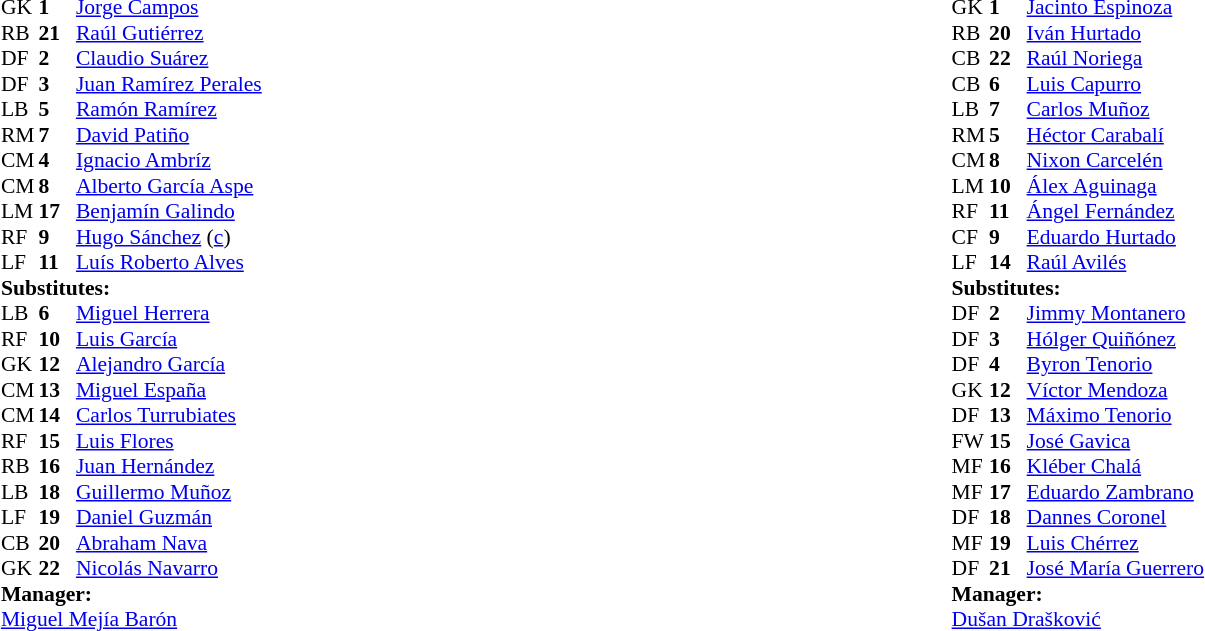<table width="100%">
<tr>
<td valign="top" width="40%"><br><table style="font-size:90%" cellspacing="0" cellpadding="0" align=center>
<tr>
<th width=25></th>
<th width=25></th>
</tr>
<tr>
<td>GK</td>
<td><strong>1</strong></td>
<td><a href='#'>Jorge Campos</a></td>
</tr>
<tr>
<td>RB</td>
<td><strong>21</strong></td>
<td><a href='#'>Raúl Gutiérrez</a></td>
</tr>
<tr>
<td>DF</td>
<td><strong>2</strong></td>
<td><a href='#'>Claudio Suárez</a></td>
</tr>
<tr>
<td>DF</td>
<td><strong>3</strong></td>
<td><a href='#'>Juan Ramírez Perales</a></td>
</tr>
<tr>
<td>LB</td>
<td><strong>5</strong></td>
<td><a href='#'>Ramón Ramírez</a></td>
</tr>
<tr>
<td>RM</td>
<td><strong>7</strong></td>
<td><a href='#'>David Patiño</a></td>
<td></td>
<td></td>
</tr>
<tr>
<td>CM</td>
<td><strong>4</strong></td>
<td><a href='#'>Ignacio Ambríz</a></td>
</tr>
<tr>
<td>CM</td>
<td><strong>8</strong></td>
<td><a href='#'>Alberto García Aspe</a></td>
</tr>
<tr>
<td>LM</td>
<td><strong>17</strong></td>
<td><a href='#'>Benjamín Galindo</a></td>
<td></td>
<td></td>
</tr>
<tr>
<td>RF</td>
<td><strong>9</strong></td>
<td><a href='#'>Hugo Sánchez</a> (<a href='#'>c</a>)</td>
</tr>
<tr>
<td>LF</td>
<td><strong>11</strong></td>
<td><a href='#'>Luís Roberto Alves</a></td>
</tr>
<tr>
<td colspan=3><strong>Substitutes:</strong></td>
</tr>
<tr>
<td>LB</td>
<td><strong>6</strong></td>
<td><a href='#'>Miguel Herrera</a></td>
<td></td>
<td></td>
</tr>
<tr>
<td>RF</td>
<td><strong>10</strong></td>
<td><a href='#'>Luis García</a></td>
</tr>
<tr>
<td>GK</td>
<td><strong>12</strong></td>
<td><a href='#'>Alejandro García</a></td>
</tr>
<tr>
<td>CM</td>
<td><strong>13</strong></td>
<td><a href='#'>Miguel España</a></td>
</tr>
<tr>
<td>CM</td>
<td><strong>14</strong></td>
<td><a href='#'>Carlos Turrubiates</a></td>
</tr>
<tr>
<td>RF</td>
<td><strong>15</strong></td>
<td><a href='#'>Luis Flores</a></td>
<td></td>
<td></td>
</tr>
<tr>
<td>RB</td>
<td><strong>16</strong></td>
<td><a href='#'>Juan Hernández</a></td>
</tr>
<tr>
<td>LB</td>
<td><strong>18</strong></td>
<td><a href='#'>Guillermo Muñoz</a></td>
</tr>
<tr>
<td>LF</td>
<td><strong>19</strong></td>
<td><a href='#'>Daniel Guzmán</a></td>
</tr>
<tr>
<td>CB</td>
<td><strong>20</strong></td>
<td><a href='#'>Abraham Nava</a></td>
</tr>
<tr>
<td>GK</td>
<td><strong>22</strong></td>
<td><a href='#'>Nicolás Navarro</a></td>
</tr>
<tr>
<td colspan=3><strong>Manager:</strong></td>
</tr>
<tr>
<td colspan=4><a href='#'>Miguel Mejía Barón</a></td>
</tr>
</table>
</td>
<td valign="top" width="50%"><br><table style="font-size:90%; margin:auto" cellspacing="0" cellpadding="0">
<tr>
<th width=25></th>
<th width=25></th>
</tr>
<tr>
<td>GK</td>
<td><strong>1</strong></td>
<td><a href='#'>Jacinto Espinoza</a></td>
</tr>
<tr>
<td>RB</td>
<td><strong>20</strong></td>
<td><a href='#'>Iván Hurtado</a></td>
</tr>
<tr>
<td>CB</td>
<td><strong>22</strong></td>
<td><a href='#'>Raúl Noriega</a></td>
</tr>
<tr>
<td>CB</td>
<td><strong>6</strong></td>
<td><a href='#'>Luis Capurro</a></td>
</tr>
<tr>
<td>LB</td>
<td><strong>7</strong></td>
<td><a href='#'>Carlos Muñoz</a></td>
</tr>
<tr>
<td>RM</td>
<td><strong>5</strong></td>
<td><a href='#'>Héctor Carabalí</a></td>
</tr>
<tr>
<td>CM</td>
<td><strong>8</strong></td>
<td><a href='#'>Nixon Carcelén</a></td>
</tr>
<tr>
<td>LM</td>
<td><strong>10</strong></td>
<td><a href='#'>Álex Aguinaga</a></td>
</tr>
<tr>
<td>RF</td>
<td><strong>11</strong></td>
<td><a href='#'>Ángel Fernández</a></td>
<td></td>
<td></td>
</tr>
<tr>
<td>CF</td>
<td><strong>9</strong></td>
<td><a href='#'>Eduardo Hurtado</a></td>
</tr>
<tr>
<td>LF</td>
<td><strong>14</strong></td>
<td><a href='#'>Raúl Avilés</a></td>
<td></td>
<td></td>
</tr>
<tr>
<td colspan=3><strong>Substitutes:</strong></td>
</tr>
<tr>
<td>DF</td>
<td><strong>2</strong></td>
<td><a href='#'>Jimmy Montanero</a></td>
</tr>
<tr>
<td>DF</td>
<td><strong>3</strong></td>
<td><a href='#'>Hólger Quiñónez</a></td>
</tr>
<tr>
<td>DF</td>
<td><strong>4</strong></td>
<td><a href='#'>Byron Tenorio</a></td>
</tr>
<tr>
<td>GK</td>
<td><strong>12</strong></td>
<td><a href='#'>Víctor Mendoza</a></td>
</tr>
<tr>
<td>DF</td>
<td><strong>13</strong></td>
<td><a href='#'>Máximo Tenorio</a></td>
</tr>
<tr>
<td>FW</td>
<td><strong>15</strong></td>
<td><a href='#'>José Gavica</a></td>
<td></td>
<td></td>
</tr>
<tr>
<td>MF</td>
<td><strong>16</strong></td>
<td><a href='#'>Kléber Chalá</a></td>
<td></td>
<td></td>
</tr>
<tr>
<td>MF</td>
<td><strong>17</strong></td>
<td><a href='#'>Eduardo Zambrano</a></td>
</tr>
<tr>
<td>DF</td>
<td><strong>18</strong></td>
<td><a href='#'>Dannes Coronel</a></td>
</tr>
<tr>
<td>MF</td>
<td><strong>19</strong></td>
<td><a href='#'>Luis Chérrez</a></td>
</tr>
<tr>
<td>DF</td>
<td><strong>21</strong></td>
<td><a href='#'>José María Guerrero</a></td>
</tr>
<tr>
<td colspan=3><strong>Manager:</strong></td>
</tr>
<tr>
<td colspan=4> <a href='#'>Dušan Drašković</a></td>
</tr>
</table>
</td>
</tr>
</table>
